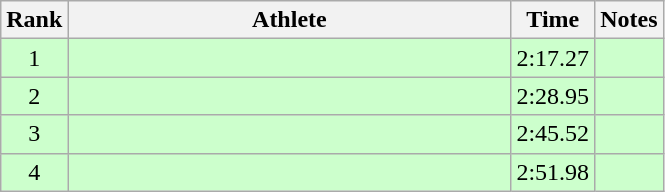<table class="wikitable" style="text-align:center">
<tr>
<th>Rank</th>
<th Style="width:18em">Athlete</th>
<th>Time</th>
<th>Notes</th>
</tr>
<tr style="background:#cfc">
<td>1</td>
<td style="text-align:left"></td>
<td>2:17.27</td>
<td></td>
</tr>
<tr style="background:#cfc">
<td>2</td>
<td style="text-align:left"></td>
<td>2:28.95</td>
<td></td>
</tr>
<tr style="background:#cfc">
<td>3</td>
<td style="text-align:left"></td>
<td>2:45.52</td>
<td></td>
</tr>
<tr style="background:#cfc">
<td>4</td>
<td style="text-align:left"></td>
<td>2:51.98</td>
<td></td>
</tr>
</table>
